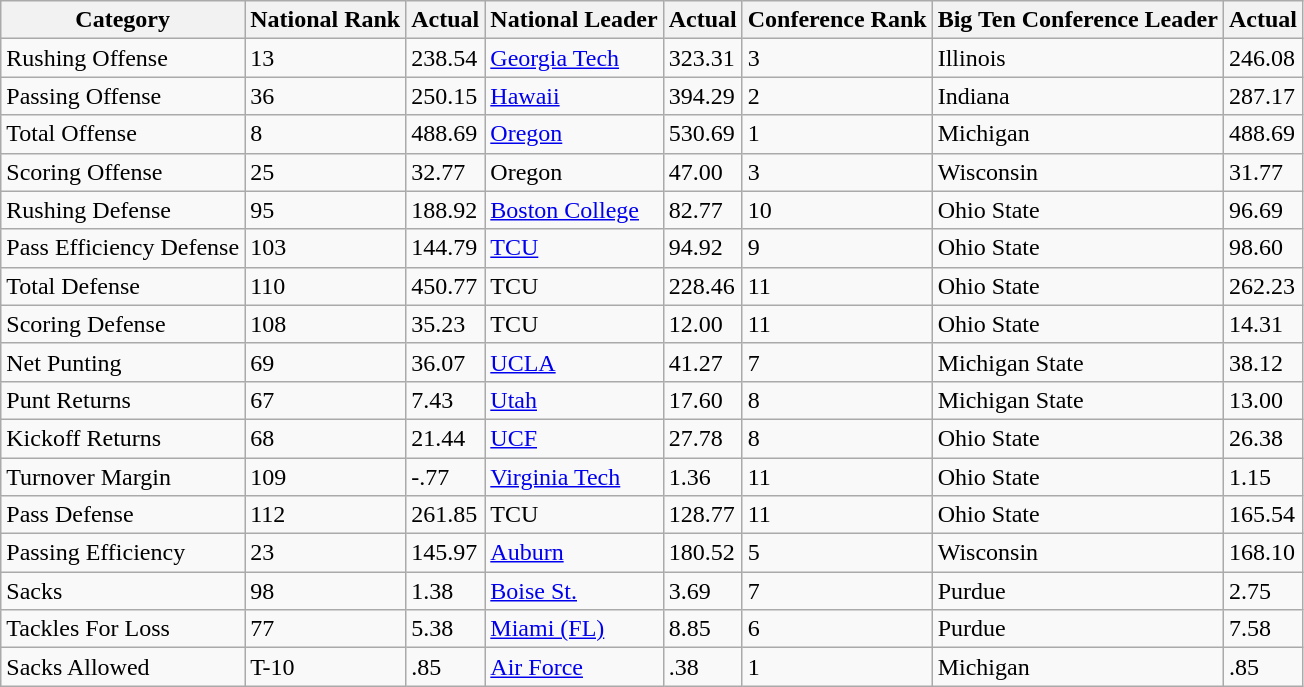<table class="wikitable" style="text-align:left">
<tr>
<th>Category</th>
<th>National Rank</th>
<th>Actual</th>
<th>National Leader</th>
<th>Actual</th>
<th>Conference Rank</th>
<th>Big Ten Conference Leader</th>
<th>Actual</th>
</tr>
<tr>
<td>Rushing Offense</td>
<td>13</td>
<td>238.54</td>
<td><a href='#'>Georgia Tech</a></td>
<td>323.31</td>
<td>3</td>
<td>Illinois</td>
<td>246.08</td>
</tr>
<tr>
<td>Passing Offense</td>
<td>36</td>
<td>250.15</td>
<td><a href='#'>Hawaii</a></td>
<td>394.29</td>
<td>2</td>
<td>Indiana</td>
<td>287.17</td>
</tr>
<tr>
<td>Total Offense</td>
<td>8</td>
<td>488.69</td>
<td><a href='#'>Oregon</a></td>
<td>530.69</td>
<td>1</td>
<td>Michigan</td>
<td>488.69</td>
</tr>
<tr>
<td>Scoring Offense</td>
<td>25</td>
<td>32.77</td>
<td>Oregon</td>
<td>47.00</td>
<td>3</td>
<td>Wisconsin</td>
<td>31.77</td>
</tr>
<tr>
<td>Rushing Defense</td>
<td>95</td>
<td>188.92</td>
<td><a href='#'>Boston College</a></td>
<td>82.77</td>
<td>10</td>
<td>Ohio State</td>
<td>96.69</td>
</tr>
<tr>
<td>Pass Efficiency Defense</td>
<td>103</td>
<td>144.79</td>
<td><a href='#'>TCU</a></td>
<td>94.92</td>
<td>9</td>
<td>Ohio State</td>
<td>98.60</td>
</tr>
<tr>
<td>Total Defense</td>
<td>110</td>
<td>450.77</td>
<td>TCU</td>
<td>228.46</td>
<td>11</td>
<td>Ohio State</td>
<td>262.23</td>
</tr>
<tr>
<td>Scoring Defense</td>
<td>108</td>
<td>35.23</td>
<td>TCU</td>
<td>12.00</td>
<td>11</td>
<td>Ohio State</td>
<td>14.31</td>
</tr>
<tr>
<td>Net Punting</td>
<td>69</td>
<td>36.07</td>
<td><a href='#'>UCLA</a></td>
<td>41.27</td>
<td>7</td>
<td>Michigan State</td>
<td>38.12</td>
</tr>
<tr>
<td>Punt Returns</td>
<td>67</td>
<td>7.43</td>
<td><a href='#'>Utah</a></td>
<td>17.60</td>
<td>8</td>
<td>Michigan State</td>
<td>13.00</td>
</tr>
<tr>
<td>Kickoff Returns</td>
<td>68</td>
<td>21.44</td>
<td><a href='#'>UCF</a></td>
<td>27.78</td>
<td>8</td>
<td>Ohio State</td>
<td>26.38</td>
</tr>
<tr>
<td>Turnover Margin</td>
<td>109</td>
<td>-.77</td>
<td><a href='#'>Virginia Tech</a></td>
<td>1.36</td>
<td>11</td>
<td>Ohio State</td>
<td>1.15</td>
</tr>
<tr>
<td>Pass Defense</td>
<td>112</td>
<td>261.85</td>
<td>TCU</td>
<td>128.77</td>
<td>11</td>
<td>Ohio State</td>
<td>165.54</td>
</tr>
<tr>
<td>Passing Efficiency</td>
<td>23</td>
<td>145.97</td>
<td><a href='#'>Auburn</a></td>
<td>180.52</td>
<td>5</td>
<td>Wisconsin</td>
<td>168.10</td>
</tr>
<tr>
<td>Sacks</td>
<td>98</td>
<td>1.38</td>
<td><a href='#'>Boise St.</a></td>
<td>3.69</td>
<td>7</td>
<td>Purdue</td>
<td>2.75</td>
</tr>
<tr>
<td>Tackles For Loss</td>
<td>77</td>
<td>5.38</td>
<td><a href='#'>Miami (FL)</a></td>
<td>8.85</td>
<td>6</td>
<td>Purdue</td>
<td>7.58</td>
</tr>
<tr>
<td>Sacks Allowed</td>
<td>T-10</td>
<td>.85</td>
<td><a href='#'>Air Force</a></td>
<td>.38</td>
<td>1</td>
<td>Michigan</td>
<td>.85</td>
</tr>
</table>
